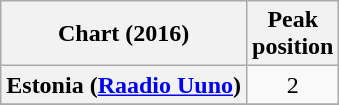<table class="wikitable sortable plainrowheaders">
<tr>
<th scope="col">Chart (2016)</th>
<th scope="col">Peak<br>position</th>
</tr>
<tr>
<th scope="row">Estonia (<a href='#'>Raadio Uuno</a>)</th>
<td align="center">2</td>
</tr>
<tr>
</tr>
</table>
